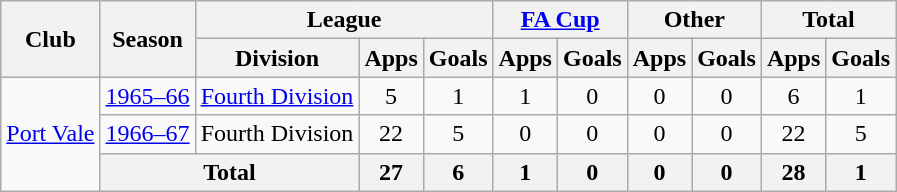<table class="wikitable" style="text-align:center">
<tr>
<th rowspan="2">Club</th>
<th rowspan="2">Season</th>
<th colspan="3">League</th>
<th colspan="2"><a href='#'>FA Cup</a></th>
<th colspan="2">Other</th>
<th colspan="2">Total</th>
</tr>
<tr>
<th>Division</th>
<th>Apps</th>
<th>Goals</th>
<th>Apps</th>
<th>Goals</th>
<th>Apps</th>
<th>Goals</th>
<th>Apps</th>
<th>Goals</th>
</tr>
<tr>
<td rowspan="3"><a href='#'>Port Vale</a></td>
<td><a href='#'>1965–66</a></td>
<td><a href='#'>Fourth Division</a></td>
<td>5</td>
<td>1</td>
<td>1</td>
<td>0</td>
<td>0</td>
<td>0</td>
<td>6</td>
<td>1</td>
</tr>
<tr>
<td><a href='#'>1966–67</a></td>
<td>Fourth Division</td>
<td>22</td>
<td>5</td>
<td>0</td>
<td>0</td>
<td>0</td>
<td>0</td>
<td>22</td>
<td>5</td>
</tr>
<tr>
<th colspan="2">Total</th>
<th>27</th>
<th>6</th>
<th>1</th>
<th>0</th>
<th>0</th>
<th>0</th>
<th>28</th>
<th>1</th>
</tr>
</table>
